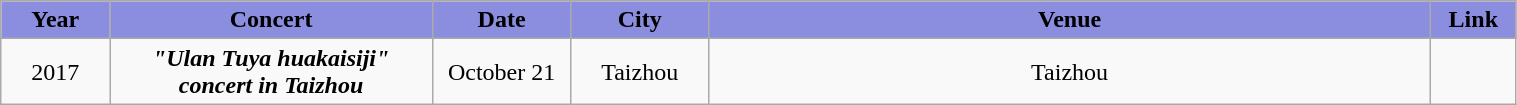<table class="wikitable sortable mw-collapsible" width="80%" style="text-align:center">
<tr align="center" style="background:#8B8EDE">
<td style="width:2%"><strong>Year</strong></td>
<td style="width:8%"><strong>Concert</strong></td>
<td style="width:2%"><strong>Date</strong></td>
<td style="width:2%"><strong>City</strong></td>
<td style="width:18%"><strong>Venue</strong></td>
<td style="width:1%"><strong>Link</strong></td>
</tr>
<tr>
<td rowspan="2">2017</td>
<td rowspan="2"><strong><em>"Ulan Tuya huakaisiji" concert in Taizhou</em></strong></td>
<td>October 21</td>
<td>Taizhou</td>
<td>Taizhou</td>
<td></td>
</tr>
</table>
